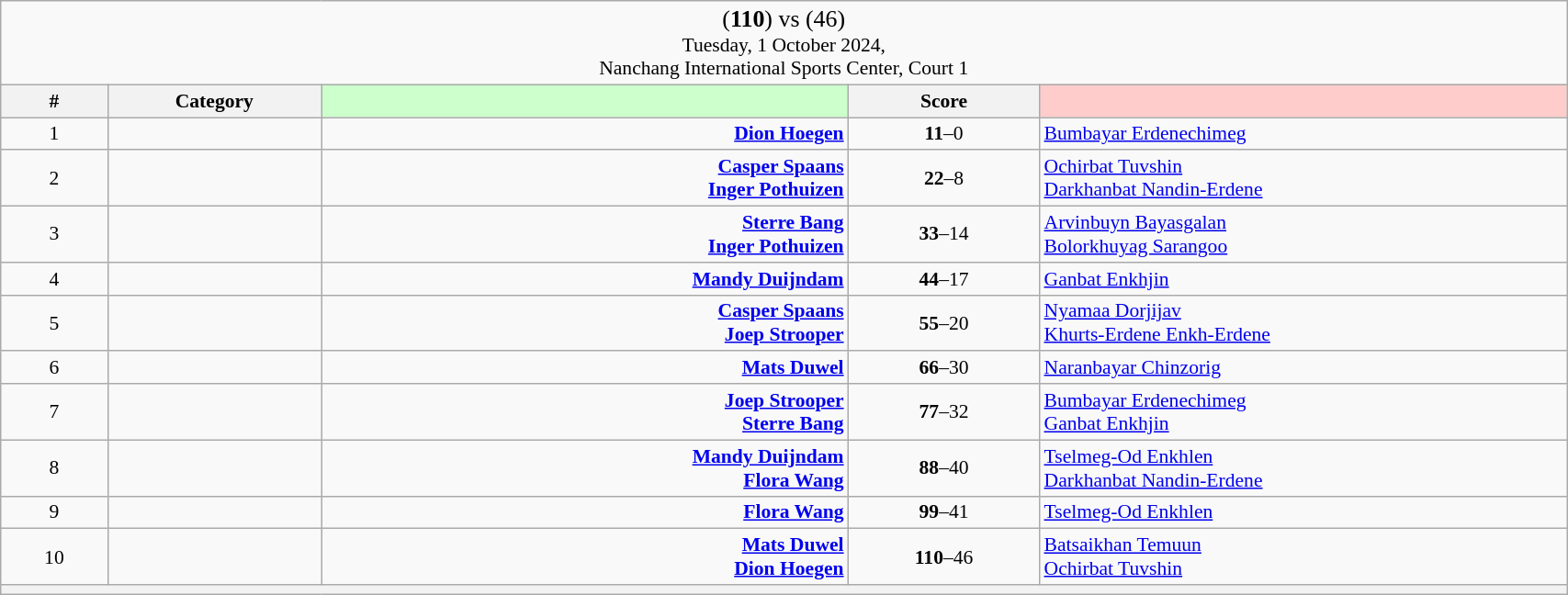<table class="wikitable mw-collapsible mw-collapsed" style="font-size:90%; text-align:center" width="90%">
<tr>
<td colspan="5"><big>(<strong>110</strong>) <strong></strong> vs  (46)</big><br>Tuesday, 1 October 2024, <br>Nanchang International Sports Center, Court 1</td>
</tr>
<tr>
<th width="25">#</th>
<th width="50">Category</th>
<th style="background-color:#CCFFCC" width="150"></th>
<th width="50">Score<br></th>
<th style="background-color:#FFCCCC" width="150"></th>
</tr>
<tr>
<td>1</td>
<td></td>
<td align="right"><strong><a href='#'>Dion Hoegen</a> </strong></td>
<td><strong>11</strong>–0<br></td>
<td align="left"> <a href='#'>Bumbayar Erdenechimeg</a></td>
</tr>
<tr>
<td>2</td>
<td></td>
<td align="right"><strong><a href='#'>Casper Spaans</a> <br><a href='#'>Inger Pothuizen</a> </strong></td>
<td><strong>22</strong>–8<br></td>
<td align="left"> <a href='#'>Ochirbat Tuvshin</a><br> <a href='#'>Darkhanbat Nandin-Erdene</a></td>
</tr>
<tr>
<td>3</td>
<td></td>
<td align="right"><strong><a href='#'>Sterre Bang</a> <br><a href='#'>Inger Pothuizen</a> </strong></td>
<td><strong>33</strong>–14<br></td>
<td align="left"> <a href='#'>Arvinbuyn Bayasgalan</a><br> <a href='#'>Bolorkhuyag Sarangoo</a></td>
</tr>
<tr>
<td>4</td>
<td></td>
<td align="right"><strong><a href='#'>Mandy Duijndam</a> </strong></td>
<td><strong>44</strong>–17<br></td>
<td align="left"> <a href='#'>Ganbat Enkhjin</a></td>
</tr>
<tr>
<td>5</td>
<td></td>
<td align="right"><strong><a href='#'>Casper Spaans</a> <br><a href='#'>Joep Strooper</a> </strong></td>
<td><strong>55</strong>–20<br></td>
<td align="left"> <a href='#'>Nyamaa Dorjijav</a><br> <a href='#'>Khurts-Erdene Enkh-Erdene</a></td>
</tr>
<tr>
<td>6</td>
<td></td>
<td align="right"><strong><a href='#'>Mats Duwel</a> </strong></td>
<td><strong>66</strong>–30<br></td>
<td align="left"> <a href='#'>Naranbayar Chinzorig</a></td>
</tr>
<tr>
<td>7</td>
<td></td>
<td align="right"><strong><a href='#'>Joep Strooper</a> <br><a href='#'>Sterre Bang</a> </strong></td>
<td><strong>77</strong>–32<br></td>
<td align="left"> <a href='#'>Bumbayar Erdenechimeg</a><br> <a href='#'>Ganbat Enkhjin</a></td>
</tr>
<tr>
<td>8</td>
<td></td>
<td align="right"><strong><a href='#'>Mandy Duijndam</a> <br><a href='#'>Flora Wang</a> </strong></td>
<td><strong>88</strong>–40<br></td>
<td align="left"> <a href='#'>Tselmeg-Od Enkhlen</a><br> <a href='#'>Darkhanbat Nandin-Erdene</a></td>
</tr>
<tr>
<td>9</td>
<td></td>
<td align="right"><strong><a href='#'>Flora Wang</a> </strong></td>
<td><strong>99</strong>–41<br></td>
<td align="left"> <a href='#'>Tselmeg-Od Enkhlen</a></td>
</tr>
<tr>
<td>10</td>
<td></td>
<td align="right"><strong><a href='#'>Mats Duwel</a> <br><a href='#'>Dion Hoegen</a> </strong></td>
<td><strong>110</strong>–46<br></td>
<td align="left"> <a href='#'>Batsaikhan Temuun</a><br> <a href='#'>Ochirbat Tuvshin</a></td>
</tr>
<tr>
<th colspan="5"></th>
</tr>
</table>
